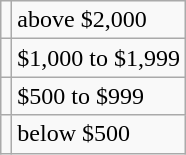<table class="wikitable">
<tr>
<td></td>
<td>above $2,000</td>
</tr>
<tr>
<td></td>
<td>$1,000 to $1,999</td>
</tr>
<tr>
<td></td>
<td>$500 to $999</td>
</tr>
<tr>
<td></td>
<td>below $500</td>
</tr>
</table>
